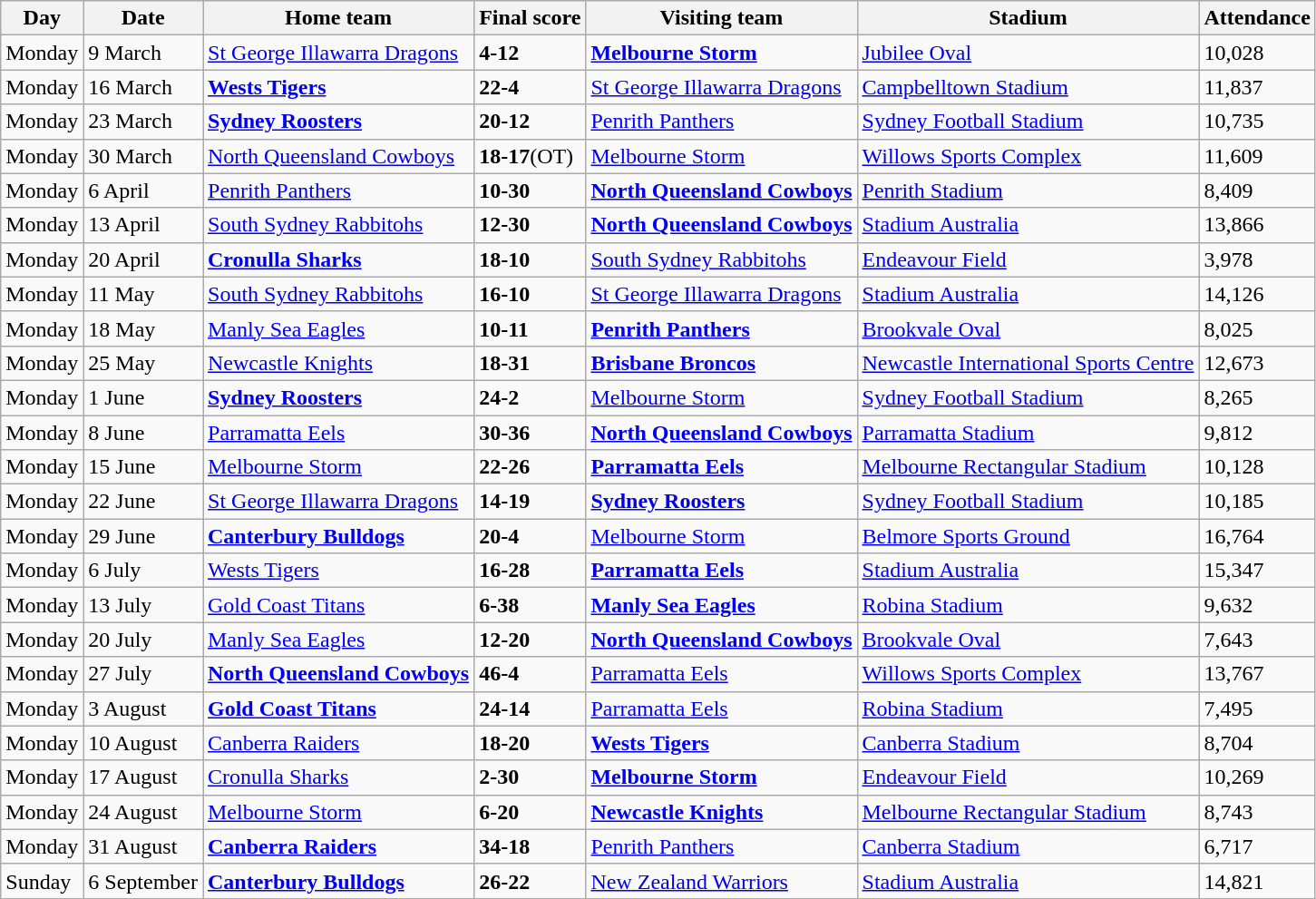<table class="wikitable">
<tr>
<th>Day</th>
<th>Date</th>
<th>Home team</th>
<th>Final score</th>
<th>Visiting team</th>
<th>Stadium</th>
<th>Attendance</th>
</tr>
<tr>
<td>Monday</td>
<td>9 March</td>
<td> <a href='#'>St George Illawarra Dragons</a></td>
<td><strong>4-12</strong></td>
<td> <strong><a href='#'>Melbourne Storm</a></strong></td>
<td><a href='#'>Jubilee Oval</a></td>
<td>10,028</td>
</tr>
<tr>
<td>Monday</td>
<td>16 March</td>
<td> <strong><a href='#'>Wests Tigers</a></strong></td>
<td><strong>22-4</strong></td>
<td> <a href='#'>St George Illawarra Dragons</a></td>
<td><a href='#'>Campbelltown Stadium</a></td>
<td>11,837</td>
</tr>
<tr>
<td>Monday</td>
<td>23 March</td>
<td> <strong><a href='#'>Sydney Roosters</a></strong></td>
<td><strong>20-12</strong></td>
<td> <a href='#'>Penrith Panthers</a></td>
<td><a href='#'>Sydney Football Stadium</a></td>
<td>10,735</td>
</tr>
<tr>
<td>Monday</td>
<td>30 March</td>
<td> <a href='#'>North Queensland Cowboys</a></td>
<td><strong>18-17</strong>(OT)</td>
<td> <a href='#'>Melbourne Storm</a></td>
<td><a href='#'>Willows Sports Complex</a></td>
<td>11,609</td>
</tr>
<tr>
<td>Monday</td>
<td>6 April</td>
<td> <a href='#'>Penrith Panthers</a></td>
<td><strong>10-30</strong></td>
<td> <strong><a href='#'>North Queensland Cowboys</a></strong></td>
<td><a href='#'>Penrith Stadium</a></td>
<td>8,409</td>
</tr>
<tr>
<td>Monday</td>
<td>13 April</td>
<td> <a href='#'>South Sydney Rabbitohs</a></td>
<td><strong>12-30</strong></td>
<td> <strong><a href='#'>North Queensland Cowboys</a></strong></td>
<td><a href='#'>Stadium Australia</a></td>
<td>13,866</td>
</tr>
<tr>
<td>Monday</td>
<td>20 April</td>
<td> <strong><a href='#'>Cronulla Sharks</a></strong></td>
<td><strong>18-10</strong></td>
<td> <a href='#'>South Sydney Rabbitohs</a></td>
<td><a href='#'>Endeavour Field</a></td>
<td>3,978</td>
</tr>
<tr>
<td>Monday</td>
<td>11 May</td>
<td> <a href='#'>South Sydney Rabbitohs</a></td>
<td><strong>16-10</strong></td>
<td> <a href='#'>St George Illawarra Dragons</a></td>
<td><a href='#'>Stadium Australia</a></td>
<td>14,126</td>
</tr>
<tr>
<td>Monday</td>
<td>18 May</td>
<td> <a href='#'>Manly Sea Eagles</a></td>
<td><strong>10-11</strong></td>
<td> <strong><a href='#'>Penrith Panthers</a></strong></td>
<td><a href='#'>Brookvale Oval</a></td>
<td>8,025</td>
</tr>
<tr>
<td>Monday</td>
<td>25 May</td>
<td> <a href='#'>Newcastle Knights</a></td>
<td><strong>18-31</strong></td>
<td> <strong><a href='#'>Brisbane Broncos</a></strong></td>
<td><a href='#'>Newcastle International Sports Centre</a></td>
<td>12,673</td>
</tr>
<tr>
<td>Monday</td>
<td>1 June</td>
<td> <strong><a href='#'>Sydney Roosters</a></strong></td>
<td><strong>24-2</strong></td>
<td> <a href='#'>Melbourne Storm</a></td>
<td><a href='#'>Sydney Football Stadium</a></td>
<td>8,265</td>
</tr>
<tr>
<td>Monday</td>
<td>8 June</td>
<td> <a href='#'>Parramatta Eels</a></td>
<td><strong>30-36</strong></td>
<td> <strong><a href='#'>North Queensland Cowboys</a></strong></td>
<td><a href='#'>Parramatta Stadium</a></td>
<td>9,812</td>
</tr>
<tr>
<td>Monday</td>
<td>15 June</td>
<td> <a href='#'>Melbourne Storm</a></td>
<td><strong>22-26</strong></td>
<td> <strong><a href='#'>Parramatta Eels</a></strong></td>
<td><a href='#'>Melbourne Rectangular Stadium</a></td>
<td>10,128</td>
</tr>
<tr>
<td>Monday</td>
<td>22 June</td>
<td> <a href='#'>St George Illawarra Dragons</a></td>
<td><strong>14-19</strong></td>
<td> <strong><a href='#'>Sydney Roosters</a></strong></td>
<td><a href='#'>Sydney Football Stadium</a></td>
<td>10,185</td>
</tr>
<tr>
<td>Monday</td>
<td>29 June</td>
<td> <strong><a href='#'>Canterbury Bulldogs</a></strong></td>
<td><strong>20-4</strong></td>
<td> <a href='#'>Melbourne Storm</a></td>
<td><a href='#'>Belmore Sports Ground</a></td>
<td>16,764</td>
</tr>
<tr>
<td>Monday</td>
<td>6 July</td>
<td> <a href='#'>Wests Tigers</a></td>
<td><strong>16-28</strong></td>
<td> <strong><a href='#'>Parramatta Eels</a></strong></td>
<td><a href='#'>Stadium Australia</a></td>
<td>15,347</td>
</tr>
<tr>
<td>Monday</td>
<td>13 July</td>
<td> <a href='#'>Gold Coast Titans</a></td>
<td><strong>6-38</strong></td>
<td> <strong><a href='#'>Manly Sea Eagles</a></strong></td>
<td><a href='#'>Robina Stadium</a></td>
<td>9,632</td>
</tr>
<tr>
<td>Monday</td>
<td>20 July</td>
<td> <a href='#'>Manly Sea Eagles</a></td>
<td><strong>12-20</strong></td>
<td> <strong><a href='#'>North Queensland Cowboys</a></strong></td>
<td><a href='#'>Brookvale Oval</a></td>
<td>7,643</td>
</tr>
<tr>
<td>Monday</td>
<td>27 July</td>
<td> <strong><a href='#'>North Queensland Cowboys</a></strong></td>
<td><strong>46-4</strong></td>
<td> <a href='#'>Parramatta Eels</a></td>
<td><a href='#'>Willows Sports Complex</a></td>
<td>13,767</td>
</tr>
<tr>
<td>Monday</td>
<td>3 August</td>
<td> <strong><a href='#'>Gold Coast Titans</a></strong></td>
<td><strong>24-14</strong></td>
<td> <a href='#'>Parramatta Eels</a></td>
<td><a href='#'>Robina Stadium</a></td>
<td>7,495</td>
</tr>
<tr>
<td>Monday</td>
<td>10 August</td>
<td> <a href='#'>Canberra Raiders</a></td>
<td><strong>18-20</strong></td>
<td> <strong><a href='#'>Wests Tigers</a></strong></td>
<td><a href='#'>Canberra Stadium</a></td>
<td>8,704</td>
</tr>
<tr>
<td>Monday</td>
<td>17 August</td>
<td> <a href='#'>Cronulla Sharks</a></td>
<td><strong>2-30</strong></td>
<td> <strong><a href='#'>Melbourne Storm</a></strong></td>
<td><a href='#'>Endeavour Field</a></td>
<td>10,269</td>
</tr>
<tr>
<td>Monday</td>
<td>24 August</td>
<td> <a href='#'>Melbourne Storm</a></td>
<td><strong>6-20</strong></td>
<td> <strong><a href='#'>Newcastle Knights</a></strong></td>
<td><a href='#'>Melbourne Rectangular Stadium</a></td>
<td>8,743</td>
</tr>
<tr>
<td>Monday</td>
<td>31 August</td>
<td> <strong><a href='#'>Canberra Raiders</a></strong></td>
<td><strong>34-18</strong></td>
<td> <a href='#'>Penrith Panthers</a></td>
<td><a href='#'>Canberra Stadium</a></td>
<td>6,717</td>
</tr>
<tr>
<td>Sunday</td>
<td>6 September</td>
<td> <strong><a href='#'>Canterbury Bulldogs</a></strong></td>
<td><strong>26-22</strong></td>
<td> <a href='#'>New Zealand Warriors</a></td>
<td><a href='#'>Stadium Australia</a></td>
<td>14,821</td>
</tr>
</table>
